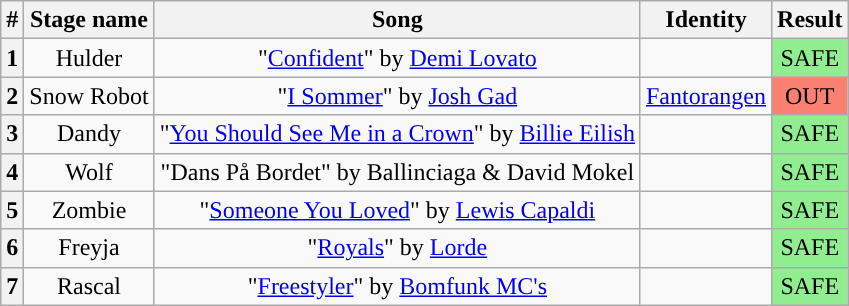<table class="wikitable plainrowheaders" style="text-align: center;">
<tr>
<th>#</th>
<th>Stage name</th>
<th>Song</th>
<th>Identity</th>
<th>Result</th>
</tr>
<tr>
<th>1</th>
<td>Hulder</td>
<td>"<a href='#'>Confident</a>" by <a href='#'>Demi Lovato</a></td>
<td></td>
<td bgcolor="lightgreen">SAFE</td>
</tr>
<tr>
<th>2</th>
<td>Snow Robot</td>
<td>"<a href='#'>I Sommer</a>" by <a href='#'>Josh Gad</a></td>
<td><a href='#'>Fantorangen</a></td>
<td bgcolor=salmon>OUT</td>
</tr>
<tr>
<th>3</th>
<td>Dandy</td>
<td>"<a href='#'>You Should See Me in a Crown</a>" by <a href='#'>Billie Eilish</a></td>
<td></td>
<td bgcolor="lightgreen">SAFE</td>
</tr>
<tr>
<th>4</th>
<td>Wolf</td>
<td>"Dans På Bordet" by Ballinciaga & David Mokel</td>
<td></td>
<td bgcolor="lightgreen">SAFE</td>
</tr>
<tr>
<th>5</th>
<td>Zombie</td>
<td>"<a href='#'>Someone You Loved</a>" by <a href='#'>Lewis Capaldi</a></td>
<td></td>
<td bgcolor="lightgreen">SAFE</td>
</tr>
<tr>
<th>6</th>
<td>Freyja</td>
<td>"<a href='#'>Royals</a>" by <a href='#'>Lorde</a></td>
<td></td>
<td bgcolor="lightgreen">SAFE</td>
</tr>
<tr>
<th>7</th>
<td>Rascal</td>
<td>"<a href='#'>Freestyler</a>" by <a href='#'>Bomfunk MC's</a></td>
<td></td>
<td bgcolor="lightgreen">SAFE</td>
</tr>
</table>
